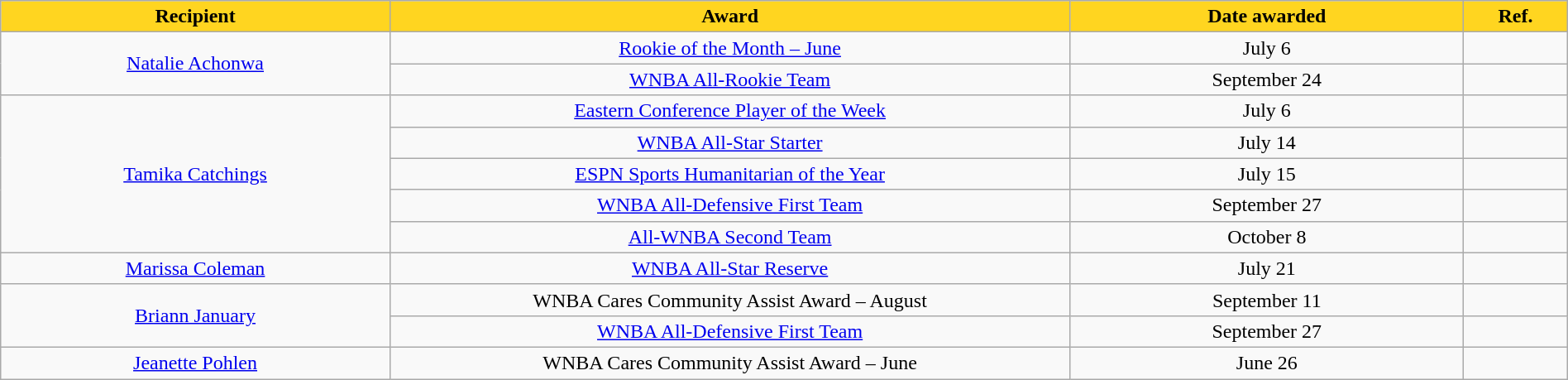<table class="wikitable sortable" style="text-align: center; width:100%">
<tr>
<th style="background:#FFD520;" width="5%">Recipient</th>
<th style="background:#FFD520;" width="9%">Award</th>
<th style="background:#FFD520;" width="5%">Date awarded</th>
<th style="background:#FFD520;" width="1%" class="unsortable">Ref.</th>
</tr>
<tr>
<td rowspan=2><a href='#'>Natalie Achonwa</a></td>
<td><a href='#'>Rookie of the Month – June</a></td>
<td>July 6</td>
<td></td>
</tr>
<tr>
<td><a href='#'>WNBA All-Rookie Team</a></td>
<td>September 24</td>
<td></td>
</tr>
<tr>
<td rowspan=5><a href='#'>Tamika Catchings</a></td>
<td><a href='#'>Eastern Conference Player of the Week</a></td>
<td>July 6</td>
<td></td>
</tr>
<tr>
<td><a href='#'>WNBA All-Star Starter</a></td>
<td>July 14</td>
<td></td>
</tr>
<tr>
<td><a href='#'>ESPN Sports Humanitarian of the Year</a></td>
<td>July 15</td>
<td></td>
</tr>
<tr>
<td><a href='#'>WNBA All-Defensive First Team</a></td>
<td>September 27</td>
<td></td>
</tr>
<tr>
<td><a href='#'>All-WNBA Second Team</a></td>
<td>October 8</td>
<td></td>
</tr>
<tr>
<td><a href='#'>Marissa Coleman</a></td>
<td><a href='#'>WNBA All-Star Reserve</a></td>
<td>July 21</td>
<td></td>
</tr>
<tr>
<td rowspan=2><a href='#'>Briann January</a></td>
<td>WNBA Cares Community Assist Award – August</td>
<td>September 11</td>
<td></td>
</tr>
<tr>
<td><a href='#'>WNBA All-Defensive First Team</a></td>
<td>September 27</td>
<td></td>
</tr>
<tr>
<td><a href='#'>Jeanette Pohlen</a></td>
<td>WNBA Cares Community Assist Award – June</td>
<td>June 26</td>
<td></td>
</tr>
</table>
